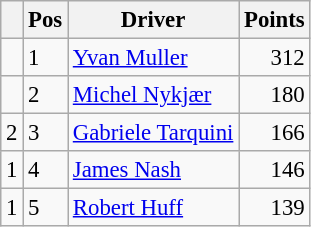<table class="wikitable" style="font-size: 95%;">
<tr>
<th></th>
<th>Pos</th>
<th>Driver</th>
<th>Points</th>
</tr>
<tr>
<td align="left"></td>
<td>1</td>
<td> <a href='#'>Yvan Muller</a></td>
<td align="right">312</td>
</tr>
<tr>
<td align="left"></td>
<td>2</td>
<td> <a href='#'>Michel Nykjær</a></td>
<td align="right">180</td>
</tr>
<tr>
<td align="left"> 2</td>
<td>3</td>
<td> <a href='#'>Gabriele Tarquini</a></td>
<td align="right">166</td>
</tr>
<tr>
<td align="left"> 1</td>
<td>4</td>
<td> <a href='#'>James Nash</a></td>
<td align="right">146</td>
</tr>
<tr>
<td align="left"> 1</td>
<td>5</td>
<td> <a href='#'>Robert Huff</a></td>
<td align="right">139</td>
</tr>
</table>
